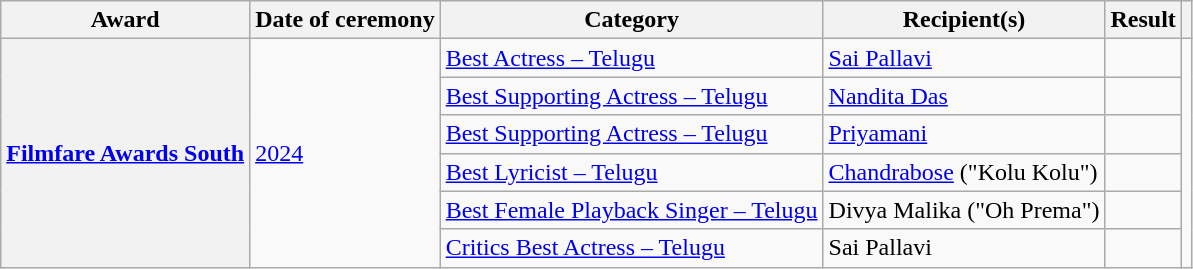<table class="wikitable plainrowheaders sortable">
<tr>
<th scope="col">Award</th>
<th scope="col">Date of ceremony</th>
<th scope="col">Category</th>
<th scope="col">Recipient(s)</th>
<th scope="col">Result</th>
<th scope="col" class="unsortable"></th>
</tr>
<tr>
<th rowspan="6" scope="row"><a href='#'>Filmfare Awards South</a></th>
<td rowspan="6"><a href='#'>2024</a></td>
<td><a href='#'>Best Actress – Telugu</a></td>
<td><a href='#'>Sai Pallavi</a></td>
<td></td>
<td rowspan="6"></td>
</tr>
<tr>
<td><a href='#'>Best Supporting Actress – Telugu</a></td>
<td><a href='#'>Nandita Das</a></td>
<td></td>
</tr>
<tr>
<td><a href='#'>Best Supporting Actress – Telugu</a></td>
<td><a href='#'>Priyamani</a></td>
<td></td>
</tr>
<tr>
<td><a href='#'>Best Lyricist – Telugu</a></td>
<td><a href='#'>Chandrabose</a> ("Kolu Kolu")</td>
<td></td>
</tr>
<tr>
<td><a href='#'>Best Female Playback Singer – Telugu</a></td>
<td>Divya Malika ("Oh Prema")</td>
<td></td>
</tr>
<tr>
<td><a href='#'>Critics Best Actress – Telugu</a></td>
<td>Sai Pallavi</td>
<td></td>
</tr>
</table>
